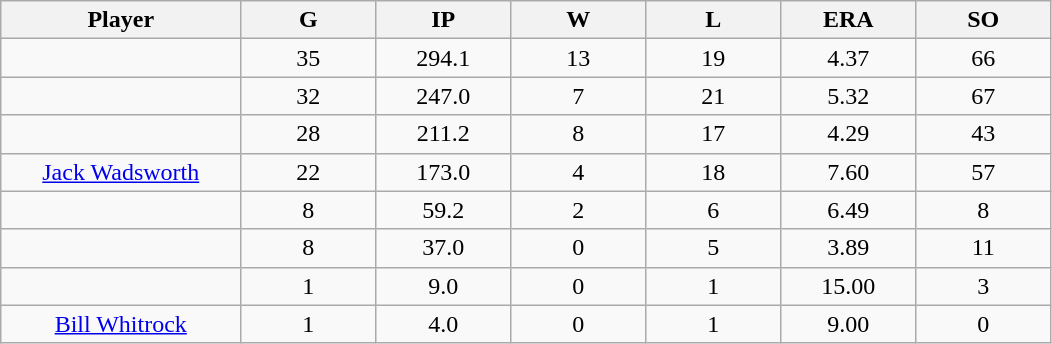<table class="wikitable sortable">
<tr>
<th bgcolor="#DDDDFF" width="16%">Player</th>
<th bgcolor="#DDDDFF" width="9%">G</th>
<th bgcolor="#DDDDFF" width="9%">IP</th>
<th bgcolor="#DDDDFF" width="9%">W</th>
<th bgcolor="#DDDDFF" width="9%">L</th>
<th bgcolor="#DDDDFF" width="9%">ERA</th>
<th bgcolor="#DDDDFF" width="9%">SO</th>
</tr>
<tr align="center">
<td></td>
<td>35</td>
<td>294.1</td>
<td>13</td>
<td>19</td>
<td>4.37</td>
<td>66</td>
</tr>
<tr align="center">
<td></td>
<td>32</td>
<td>247.0</td>
<td>7</td>
<td>21</td>
<td>5.32</td>
<td>67</td>
</tr>
<tr align="center">
<td></td>
<td>28</td>
<td>211.2</td>
<td>8</td>
<td>17</td>
<td>4.29</td>
<td>43</td>
</tr>
<tr align="center">
<td><a href='#'>Jack Wadsworth</a></td>
<td>22</td>
<td>173.0</td>
<td>4</td>
<td>18</td>
<td>7.60</td>
<td>57</td>
</tr>
<tr align=center>
<td></td>
<td>8</td>
<td>59.2</td>
<td>2</td>
<td>6</td>
<td>6.49</td>
<td>8</td>
</tr>
<tr align="center">
<td></td>
<td>8</td>
<td>37.0</td>
<td>0</td>
<td>5</td>
<td>3.89</td>
<td>11</td>
</tr>
<tr align="center">
<td></td>
<td>1</td>
<td>9.0</td>
<td>0</td>
<td>1</td>
<td>15.00</td>
<td>3</td>
</tr>
<tr align="center">
<td><a href='#'>Bill Whitrock</a></td>
<td>1</td>
<td>4.0</td>
<td>0</td>
<td>1</td>
<td>9.00</td>
<td>0</td>
</tr>
</table>
